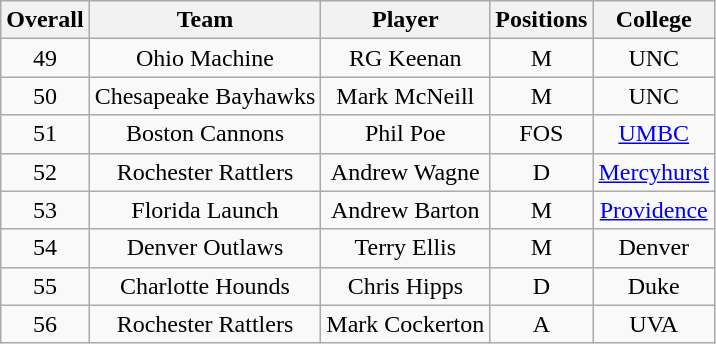<table class="wikitable" style="text-align:center">
<tr>
<th>Overall</th>
<th>Team</th>
<th>Player</th>
<th>Positions</th>
<th>College</th>
</tr>
<tr>
<td>49</td>
<td>Ohio Machine</td>
<td>RG Keenan</td>
<td>M</td>
<td>UNC</td>
</tr>
<tr>
<td>50</td>
<td>Chesapeake Bayhawks</td>
<td>Mark McNeill</td>
<td>M</td>
<td>UNC</td>
</tr>
<tr>
<td>51</td>
<td>Boston Cannons</td>
<td>Phil Poe</td>
<td>FOS</td>
<td><a href='#'>UMBC</a></td>
</tr>
<tr>
<td>52</td>
<td>Rochester Rattlers</td>
<td>Andrew Wagne</td>
<td>D</td>
<td><a href='#'>Mercyhurst</a></td>
</tr>
<tr>
<td>53</td>
<td>Florida Launch</td>
<td>Andrew Barton</td>
<td>M</td>
<td><a href='#'>Providence</a></td>
</tr>
<tr>
<td>54</td>
<td>Denver Outlaws</td>
<td>Terry Ellis</td>
<td>M</td>
<td>Denver</td>
</tr>
<tr>
<td>55</td>
<td>Charlotte Hounds</td>
<td>Chris Hipps</td>
<td>D</td>
<td>Duke</td>
</tr>
<tr>
<td>56</td>
<td>Rochester Rattlers</td>
<td>Mark Cockerton</td>
<td>A</td>
<td>UVA</td>
</tr>
</table>
